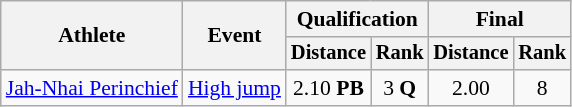<table class="wikitable" style="font-size:90%">
<tr>
<th rowspan=2>Athlete</th>
<th rowspan=2>Event</th>
<th colspan=2>Qualification</th>
<th colspan=2>Final</th>
</tr>
<tr style="font-size:95%">
<th>Distance</th>
<th>Rank</th>
<th>Distance</th>
<th>Rank</th>
</tr>
<tr align=center>
<td align=left><a href='#'>Jah-Nhai Perinchief</a></td>
<td align=left><a href='#'>High jump</a></td>
<td>2.10 <strong>PB</strong></td>
<td>3 <strong>Q</strong></td>
<td>2.00</td>
<td>8</td>
</tr>
</table>
